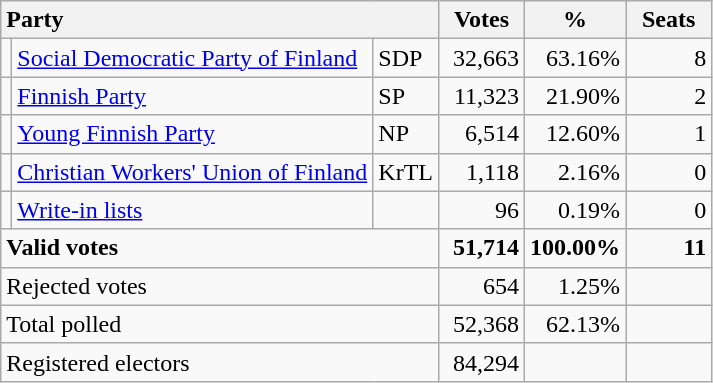<table class="wikitable" border="1" style="text-align:right;">
<tr>
<th style="text-align:left;" colspan=3>Party</th>
<th align=center width="50">Votes</th>
<th align=center width="50">%</th>
<th align=center width="50">Seats</th>
</tr>
<tr>
<td></td>
<td align=left style="white-space: nowrap;"><a href='#'>Social Democratic Party of Finland</a></td>
<td align=left>SDP</td>
<td>32,663</td>
<td>63.16%</td>
<td>8</td>
</tr>
<tr>
<td></td>
<td align=left><a href='#'>Finnish Party</a></td>
<td align=left>SP</td>
<td>11,323</td>
<td>21.90%</td>
<td>2</td>
</tr>
<tr>
<td></td>
<td align=left><a href='#'>Young Finnish Party</a></td>
<td align=left>NP</td>
<td>6,514</td>
<td>12.60%</td>
<td>1</td>
</tr>
<tr>
<td></td>
<td align=left><a href='#'>Christian Workers' Union of Finland</a></td>
<td align=left>KrTL</td>
<td>1,118</td>
<td>2.16%</td>
<td>0</td>
</tr>
<tr>
<td></td>
<td align=left><a href='#'>Write-in lists</a></td>
<td align=left></td>
<td>96</td>
<td>0.19%</td>
<td>0</td>
</tr>
<tr style="font-weight:bold">
<td align=left colspan=3>Valid votes</td>
<td>51,714</td>
<td>100.00%</td>
<td>11</td>
</tr>
<tr>
<td align=left colspan=3>Rejected votes</td>
<td>654</td>
<td>1.25%</td>
<td></td>
</tr>
<tr>
<td align=left colspan=3>Total polled</td>
<td>52,368</td>
<td>62.13%</td>
<td></td>
</tr>
<tr>
<td align=left colspan=3>Registered electors</td>
<td>84,294</td>
<td></td>
<td></td>
</tr>
</table>
